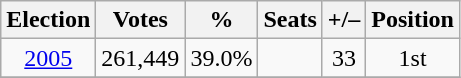<table class="wikitable" style="text-align:center">
<tr>
<th><strong>Election</strong></th>
<th><strong>Votes</strong></th>
<th><strong>%</strong></th>
<th>S<strong>eats</strong></th>
<th>+/–</th>
<th><strong>Position</strong></th>
</tr>
<tr>
<td><a href='#'>2005</a></td>
<td>261,449</td>
<td>39.0%</td>
<td></td>
<td> 33</td>
<td> 1st</td>
</tr>
<tr>
</tr>
</table>
